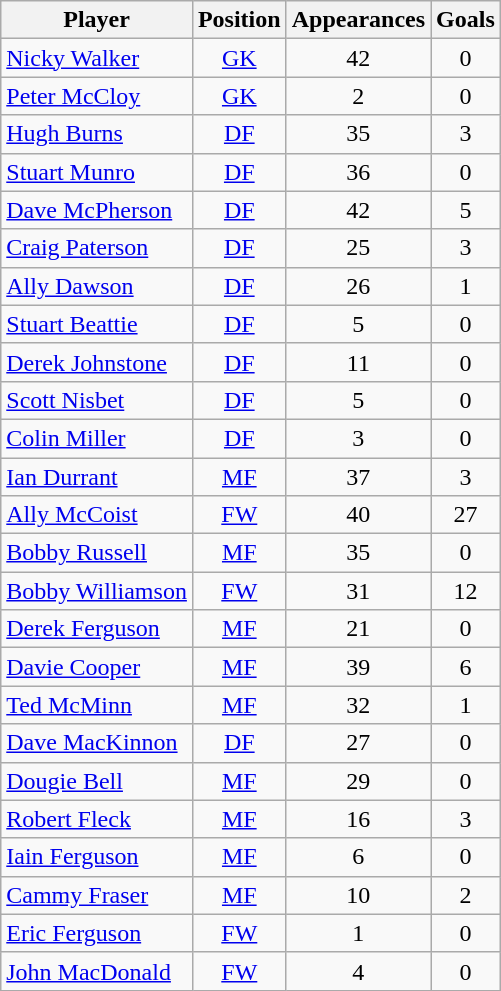<table class="wikitable sortable" style="text-align: center;">
<tr>
<th>Player</th>
<th>Position</th>
<th>Appearances</th>
<th>Goals</th>
</tr>
<tr>
<td align="left"> <a href='#'>Nicky Walker</a></td>
<td><a href='#'>GK</a></td>
<td>42</td>
<td>0</td>
</tr>
<tr>
<td align="left"> <a href='#'>Peter McCloy</a></td>
<td><a href='#'>GK</a></td>
<td>2</td>
<td>0</td>
</tr>
<tr>
<td align="left"> <a href='#'>Hugh Burns</a></td>
<td><a href='#'>DF</a></td>
<td>35</td>
<td>3</td>
</tr>
<tr>
<td align="left"> <a href='#'>Stuart Munro</a></td>
<td><a href='#'>DF</a></td>
<td>36</td>
<td>0</td>
</tr>
<tr>
<td align="left"> <a href='#'>Dave McPherson</a></td>
<td><a href='#'>DF</a></td>
<td>42</td>
<td>5</td>
</tr>
<tr>
<td align="left"> <a href='#'>Craig Paterson</a></td>
<td><a href='#'>DF</a></td>
<td>25</td>
<td>3</td>
</tr>
<tr>
<td align="left"> <a href='#'>Ally Dawson</a></td>
<td><a href='#'>DF</a></td>
<td>26</td>
<td>1</td>
</tr>
<tr>
<td align="left"> <a href='#'>Stuart Beattie</a></td>
<td><a href='#'>DF</a></td>
<td>5</td>
<td>0</td>
</tr>
<tr>
<td align="left"> <a href='#'>Derek Johnstone</a></td>
<td><a href='#'>DF</a></td>
<td>11</td>
<td>0</td>
</tr>
<tr>
<td align="left"> <a href='#'>Scott Nisbet</a></td>
<td><a href='#'>DF</a></td>
<td>5</td>
<td>0</td>
</tr>
<tr>
<td align="left"> <a href='#'>Colin Miller</a></td>
<td><a href='#'>DF</a></td>
<td>3</td>
<td>0</td>
</tr>
<tr>
<td align="left"> <a href='#'>Ian Durrant</a></td>
<td><a href='#'>MF</a></td>
<td>37</td>
<td>3</td>
</tr>
<tr>
<td align="left"> <a href='#'>Ally McCoist</a></td>
<td><a href='#'>FW</a></td>
<td>40</td>
<td>27</td>
</tr>
<tr>
<td align="left"> <a href='#'>Bobby Russell</a></td>
<td><a href='#'>MF</a></td>
<td>35</td>
<td>0</td>
</tr>
<tr>
<td align="left"> <a href='#'>Bobby Williamson</a></td>
<td><a href='#'>FW</a></td>
<td>31</td>
<td>12</td>
</tr>
<tr>
<td align="left"> <a href='#'>Derek Ferguson</a></td>
<td><a href='#'>MF</a></td>
<td>21</td>
<td>0</td>
</tr>
<tr>
<td align="left"> <a href='#'>Davie Cooper</a></td>
<td><a href='#'>MF</a></td>
<td>39</td>
<td>6</td>
</tr>
<tr>
<td align="left"> <a href='#'>Ted McMinn</a></td>
<td><a href='#'>MF</a></td>
<td>32</td>
<td>1</td>
</tr>
<tr>
<td align="left"> <a href='#'>Dave MacKinnon</a></td>
<td><a href='#'>DF</a></td>
<td>27</td>
<td>0</td>
</tr>
<tr>
<td align="left"> <a href='#'>Dougie Bell</a></td>
<td><a href='#'>MF</a></td>
<td>29</td>
<td>0</td>
</tr>
<tr>
<td align="left"> <a href='#'>Robert Fleck</a></td>
<td><a href='#'>MF</a></td>
<td>16</td>
<td>3</td>
</tr>
<tr>
<td align="left"> <a href='#'>Iain Ferguson</a></td>
<td><a href='#'>MF</a></td>
<td>6</td>
<td>0</td>
</tr>
<tr>
<td align="left"> <a href='#'>Cammy Fraser</a></td>
<td><a href='#'>MF</a></td>
<td>10</td>
<td>2</td>
</tr>
<tr>
<td align="left"> <a href='#'>Eric Ferguson</a></td>
<td><a href='#'>FW</a></td>
<td>1</td>
<td>0</td>
</tr>
<tr>
<td align="left"> <a href='#'>John MacDonald</a></td>
<td><a href='#'>FW</a></td>
<td>4</td>
<td>0</td>
</tr>
</table>
